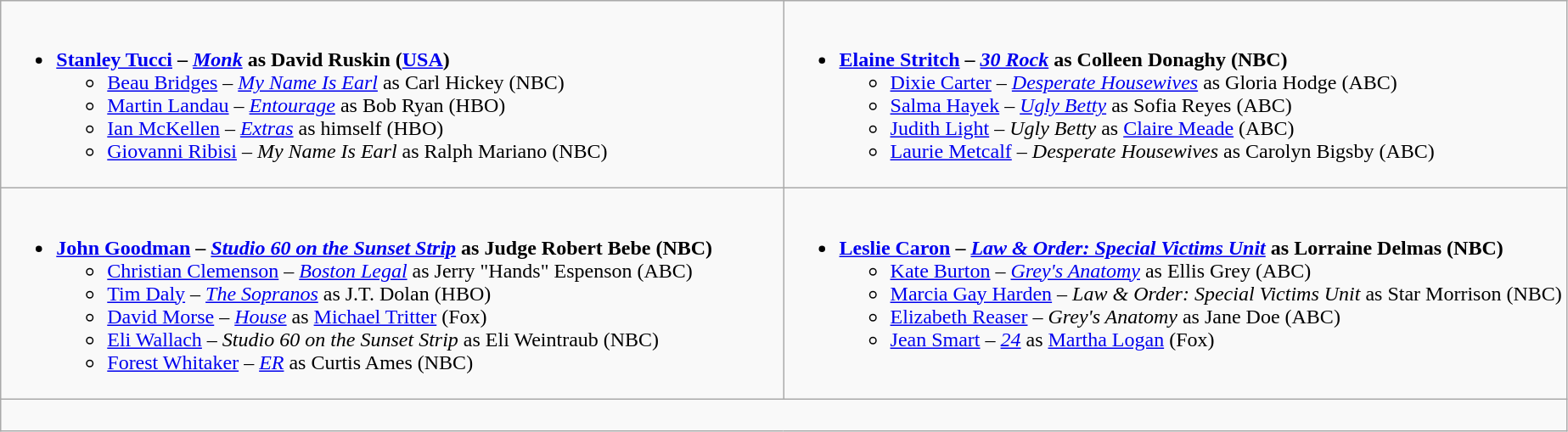<table class="wikitable">
<tr>
<td style="vertical-align:top;" width="50%"><br><ul><li><strong><a href='#'>Stanley Tucci</a> – <em><a href='#'>Monk</a></em> as David Ruskin (<a href='#'>USA</a>)</strong><ul><li><a href='#'>Beau Bridges</a> – <em><a href='#'>My Name Is Earl</a></em> as Carl Hickey (NBC)</li><li><a href='#'>Martin Landau</a> – <em><a href='#'>Entourage</a></em> as Bob Ryan (HBO)</li><li><a href='#'>Ian McKellen</a> – <em><a href='#'>Extras</a></em> as himself (HBO)</li><li><a href='#'>Giovanni Ribisi</a> – <em>My Name Is Earl</em> as Ralph Mariano (NBC)</li></ul></li></ul></td>
<td style="vertical-align:top;" width="50%"><br><ul><li><strong><a href='#'>Elaine Stritch</a> – <em><a href='#'>30 Rock</a></em> as Colleen Donaghy (NBC)</strong><ul><li><a href='#'>Dixie Carter</a> – <em><a href='#'>Desperate Housewives</a></em> as Gloria Hodge (ABC)</li><li><a href='#'>Salma Hayek</a> – <em><a href='#'>Ugly Betty</a></em> as Sofia Reyes (ABC)</li><li><a href='#'>Judith Light</a> – <em>Ugly Betty</em> as <a href='#'>Claire Meade</a> (ABC)</li><li><a href='#'>Laurie Metcalf</a> – <em>Desperate Housewives</em> as Carolyn Bigsby (ABC)</li></ul></li></ul></td>
</tr>
<tr>
<td style="vertical-align:top;" width="50%"><br><ul><li><strong><a href='#'>John Goodman</a> – <em><a href='#'>Studio 60 on the Sunset Strip</a></em> as Judge Robert Bebe (NBC)</strong><ul><li><a href='#'>Christian Clemenson</a> – <em><a href='#'>Boston Legal</a></em> as Jerry "Hands" Espenson (ABC)</li><li><a href='#'>Tim Daly</a> – <em><a href='#'>The Sopranos</a></em> as J.T. Dolan (HBO)</li><li><a href='#'>David Morse</a> – <em><a href='#'>House</a></em> as <a href='#'>Michael Tritter</a> (Fox)</li><li><a href='#'>Eli Wallach</a> – <em>Studio 60 on the Sunset Strip</em> as Eli Weintraub (NBC)</li><li><a href='#'>Forest Whitaker</a> – <em><a href='#'>ER</a></em> as Curtis Ames (NBC)</li></ul></li></ul></td>
<td style="vertical-align:top;" width="50%"><br><ul><li><strong><a href='#'>Leslie Caron</a> – <em><a href='#'>Law & Order: Special Victims Unit</a></em> as Lorraine Delmas (NBC)</strong><ul><li><a href='#'>Kate Burton</a> – <em><a href='#'>Grey's Anatomy</a></em> as Ellis Grey (ABC)</li><li><a href='#'>Marcia Gay Harden</a> – <em>Law & Order: Special Victims Unit</em> as Star Morrison (NBC)</li><li><a href='#'>Elizabeth Reaser</a> – <em>Grey's Anatomy</em> as Jane Doe (ABC)</li><li><a href='#'>Jean Smart</a> – <em><a href='#'>24</a></em> as <a href='#'>Martha Logan</a> (Fox)</li></ul></li></ul></td>
</tr>
<tr>
<td style="vertical-align:top;" width="50%" colspan="2"><br></td>
</tr>
</table>
